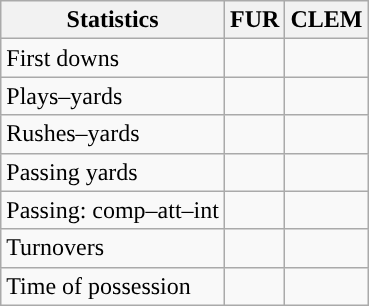<table class="wikitable" style="float:left">
<tr>
<th>Statistics</th>
<th>FUR</th>
<th>CLEM</th>
</tr>
<tr>
<td>First downs</td>
<td></td>
<td></td>
</tr>
<tr>
<td>Plays–yards</td>
<td></td>
<td></td>
</tr>
<tr>
<td>Rushes–yards</td>
<td></td>
<td></td>
</tr>
<tr>
<td>Passing yards</td>
<td></td>
<td></td>
</tr>
<tr>
<td>Passing: comp–att–int</td>
<td></td>
<td></td>
</tr>
<tr>
<td>Turnovers</td>
<td></td>
<td></td>
</tr>
<tr>
<td>Time of possession</td>
<td></td>
<td></td>
</tr>
</table>
